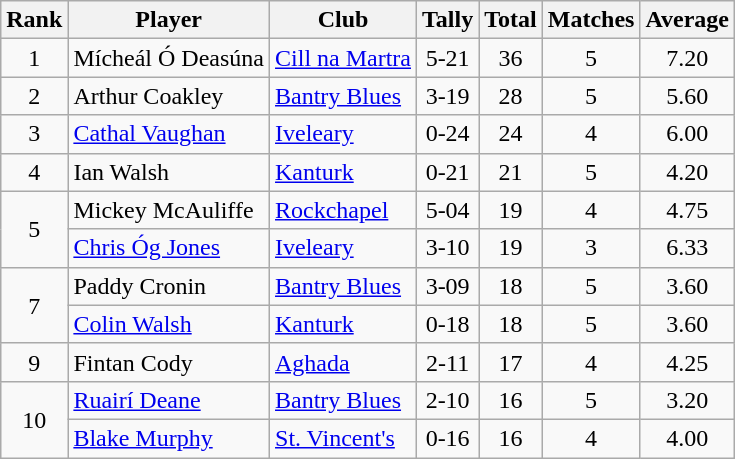<table class="wikitable">
<tr>
<th>Rank</th>
<th>Player</th>
<th>Club</th>
<th>Tally</th>
<th>Total</th>
<th>Matches</th>
<th>Average</th>
</tr>
<tr>
<td rowspan="1" style="text-align:center;">1</td>
<td>Mícheál Ó Deasúna</td>
<td><a href='#'>Cill na Martra</a></td>
<td align=center>5-21</td>
<td align=center>36</td>
<td align=center>5</td>
<td align=center>7.20</td>
</tr>
<tr>
<td rowspan="1" style="text-align:center;">2</td>
<td>Arthur Coakley</td>
<td><a href='#'>Bantry Blues</a></td>
<td align=center>3-19</td>
<td align=center>28</td>
<td align=center>5</td>
<td align=center>5.60</td>
</tr>
<tr>
<td rowspan="1" style="text-align:center;">3</td>
<td><a href='#'>Cathal Vaughan</a></td>
<td><a href='#'>Iveleary</a></td>
<td align=center>0-24</td>
<td align=center>24</td>
<td align=center>4</td>
<td align=center>6.00</td>
</tr>
<tr>
<td rowspan="1" style="text-align:center;">4</td>
<td>Ian Walsh</td>
<td><a href='#'>Kanturk</a></td>
<td align=center>0-21</td>
<td align=center>21</td>
<td align=center>5</td>
<td align=center>4.20</td>
</tr>
<tr>
<td rowspan="2" style="text-align:center;">5</td>
<td>Mickey McAuliffe</td>
<td><a href='#'>Rockchapel</a></td>
<td align=center>5-04</td>
<td align=center>19</td>
<td align=center>4</td>
<td align=center>4.75</td>
</tr>
<tr>
<td><a href='#'>Chris Óg Jones</a></td>
<td><a href='#'>Iveleary</a></td>
<td align=center>3-10</td>
<td align=center>19</td>
<td align=center>3</td>
<td align=center>6.33</td>
</tr>
<tr>
<td rowspan="2" style="text-align:center;">7</td>
<td>Paddy Cronin</td>
<td><a href='#'>Bantry Blues</a></td>
<td align=center>3-09</td>
<td align=center>18</td>
<td align=center>5</td>
<td align=center>3.60</td>
</tr>
<tr>
<td><a href='#'>Colin Walsh</a></td>
<td><a href='#'>Kanturk</a></td>
<td align=center>0-18</td>
<td align=center>18</td>
<td align=center>5</td>
<td align=center>3.60</td>
</tr>
<tr>
<td rowspan="1" style="text-align:center;">9</td>
<td>Fintan Cody</td>
<td><a href='#'>Aghada</a></td>
<td align=center>2-11</td>
<td align=center>17</td>
<td align=center>4</td>
<td align=center>4.25</td>
</tr>
<tr>
<td rowspan="2" style="text-align:center;">10</td>
<td><a href='#'>Ruairí Deane</a></td>
<td><a href='#'>Bantry Blues</a></td>
<td align=center>2-10</td>
<td align=center>16</td>
<td align=center>5</td>
<td align=center>3.20</td>
</tr>
<tr>
<td><a href='#'>Blake Murphy</a></td>
<td><a href='#'>St. Vincent's</a></td>
<td align=center>0-16</td>
<td align=center>16</td>
<td align=center>4</td>
<td align=center>4.00</td>
</tr>
</table>
